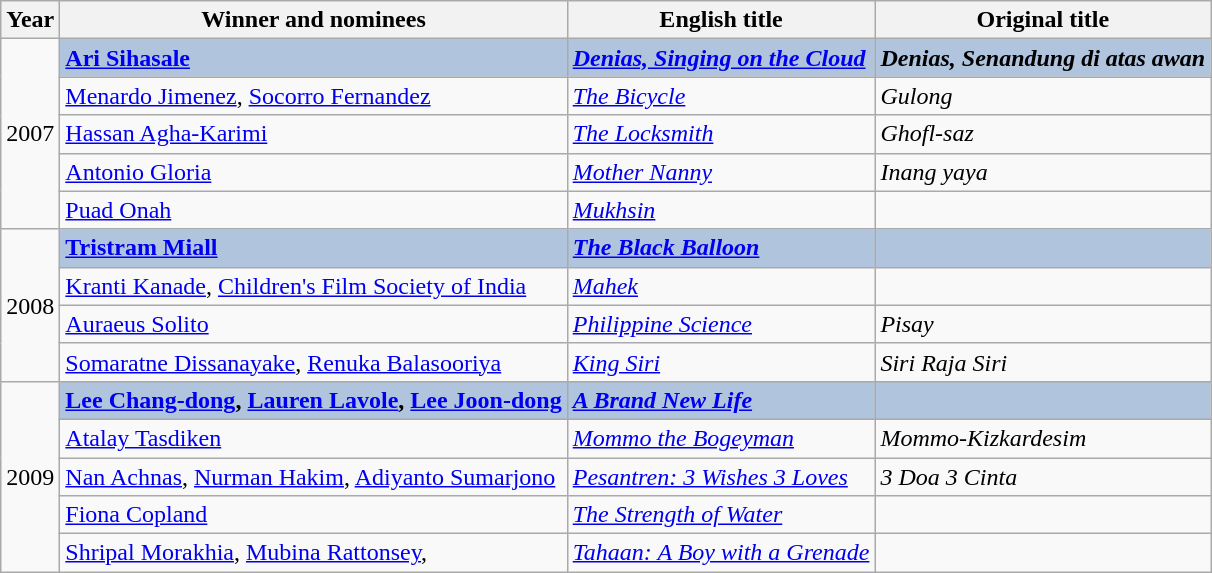<table class="wikitable">
<tr>
<th><strong>Year</strong></th>
<th><strong>Winner and nominees</strong></th>
<th><strong>English title</strong></th>
<th><strong>Original title</strong></th>
</tr>
<tr>
<td rowspan="5">2007</td>
<td style="background:#B0C4DE;"> <strong><a href='#'>Ari Sihasale</a></strong></td>
<td style="background:#B0C4DE;"><a href='#'><strong><em>Denias, Singing on the Cloud</em></strong></a></td>
<td style="background:#B0C4DE;"><strong><em>Denias, Senandung di atas awan</em></strong></td>
</tr>
<tr>
<td> <a href='#'>Menardo Jimenez</a>, <a href='#'>Socorro Fernandez</a></td>
<td><em><a href='#'>The Bicycle</a></em></td>
<td><em>Gulong</em></td>
</tr>
<tr>
<td> <a href='#'>Hassan Agha-Karimi</a></td>
<td><em><a href='#'>The Locksmith</a></em></td>
<td><em>Ghofl-saz</em></td>
</tr>
<tr>
<td> <a href='#'>Antonio Gloria</a></td>
<td><a href='#'><em>Mother Nanny</em></a></td>
<td><em>Inang yaya</em></td>
</tr>
<tr>
<td> <a href='#'>Puad Onah</a></td>
<td><em><a href='#'>Mukhsin</a></em></td>
<td></td>
</tr>
<tr>
<td rowspan="4">2008</td>
<td style="background:#B0C4DE;"> <strong><a href='#'>Tristram Miall</a></strong></td>
<td style="background:#B0C4DE;"><a href='#'><strong><em>The Black Balloon</em></strong></a></td>
<td style="background:#B0C4DE;"></td>
</tr>
<tr>
<td> <a href='#'>Kranti Kanade</a>, <a href='#'>Children's Film Society of India</a></td>
<td><em><a href='#'>Mahek</a></em></td>
<td></td>
</tr>
<tr>
<td> <a href='#'>Auraeus Solito</a></td>
<td><em><a href='#'>Philippine Science</a></em></td>
<td><em>Pisay</em></td>
</tr>
<tr>
<td> <a href='#'>Somaratne Dissanayake</a>, <a href='#'>Renuka Balasooriya</a></td>
<td><em><a href='#'>King Siri</a></em></td>
<td><em>Siri Raja Siri</em></td>
</tr>
<tr>
<td rowspan="5">2009</td>
<td style="background:#B0C4DE;"> <strong> <a href='#'>Lee Chang-dong</a>, <a href='#'>Lauren Lavole</a>, <a href='#'>Lee Joon-dong</a></strong></td>
<td style="background:#B0C4DE;"><a href='#'><strong><em>A Brand New Life</em></strong></a></td>
<td style="background:#B0C4DE;"></td>
</tr>
<tr>
<td> <a href='#'>Atalay Tasdiken</a></td>
<td><em><a href='#'>Mommo the Bogeyman</a></em></td>
<td><em>Mommo-Kizkardesim</em></td>
</tr>
<tr>
<td> <a href='#'>Nan Achnas</a>, <a href='#'>Nurman Hakim</a>, <a href='#'>Adiyanto Sumarjono</a></td>
<td><em><a href='#'>Pesantren: 3 Wishes 3 Loves</a></em></td>
<td><em>3 Doa 3 Cinta</em></td>
</tr>
<tr>
<td>  <a href='#'>Fiona Copland</a></td>
<td><em><a href='#'>The Strength of Water</a></em></td>
<td></td>
</tr>
<tr>
<td> <a href='#'>Shripal Morakhia</a>, <a href='#'>Mubina Rattonsey</a>,</td>
<td><a href='#'><em>Tahaan: A Boy with a Grenade</em></a></td>
<td></td>
</tr>
</table>
